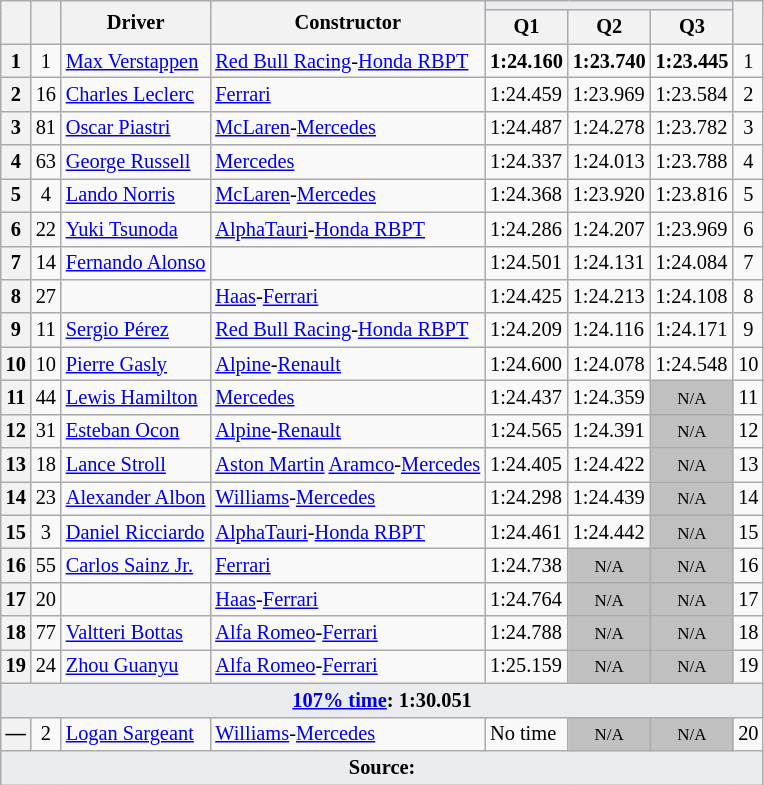<table class="wikitable sortable" style="font-size: 85%;">
<tr>
<th rowspan="2"></th>
<th rowspan="2"></th>
<th rowspan="2">Driver</th>
<th rowspan="2">Constructor</th>
<th colspan="3" style="background:#eaecf0; text-align:center;"></th>
<th rowspan="2"></th>
</tr>
<tr>
<th scope="col">Q1</th>
<th scope="col">Q2</th>
<th scope="col">Q3</th>
</tr>
<tr>
<th scope="row">1</th>
<td align="center">1</td>
<td data-sort-value="ver"> <a href='#'>Max Verstappen</a></td>
<td><a href='#'>Red Bull Racing</a>-<a href='#'>Honda RBPT</a></td>
<td><strong>1:24.160</strong></td>
<td><strong>1:23.740</strong></td>
<td><strong>1:23.445</strong></td>
<td align="center">1</td>
</tr>
<tr>
<th scope="row">2</th>
<td align="center">16</td>
<td data-sort-value="lec"> <a href='#'>Charles Leclerc</a></td>
<td><a href='#'>Ferrari</a></td>
<td>1:24.459</td>
<td>1:23.969</td>
<td>1:23.584</td>
<td align="center">2</td>
</tr>
<tr>
<th scope="row">3</th>
<td align="center">81</td>
<td data-sort-value="pia"> <a href='#'>Oscar Piastri</a></td>
<td><a href='#'>McLaren</a>-<a href='#'>Mercedes</a></td>
<td>1:24.487</td>
<td>1:24.278</td>
<td>1:23.782</td>
<td align="center">3</td>
</tr>
<tr>
<th scope="row">4</th>
<td align="center">63</td>
<td data-sort-value="rus"> <a href='#'>George Russell</a></td>
<td><a href='#'>Mercedes</a></td>
<td>1:24.337</td>
<td>1:24.013</td>
<td>1:23.788</td>
<td align="center">4</td>
</tr>
<tr>
<th scope="row">5</th>
<td align="center">4</td>
<td data-sort-value="nor"> <a href='#'>Lando Norris</a></td>
<td><a href='#'>McLaren</a>-<a href='#'>Mercedes</a></td>
<td>1:24.368</td>
<td>1:23.920</td>
<td>1:23.816</td>
<td align="center">5</td>
</tr>
<tr>
<th scope="row">6</th>
<td align="center">22</td>
<td data-sort-value="tsu"> <a href='#'>Yuki Tsunoda</a></td>
<td><a href='#'>AlphaTauri</a>-<a href='#'>Honda RBPT</a></td>
<td>1:24.286</td>
<td>1:24.207</td>
<td>1:23.969</td>
<td align="center">6</td>
</tr>
<tr>
<th scope="row">7</th>
<td align="center">14</td>
<td data-sort-value="alo"> <a href='#'>Fernando Alonso</a></td>
<td></td>
<td>1:24.501</td>
<td>1:24.131</td>
<td>1:24.084</td>
<td align="center">7</td>
</tr>
<tr>
<th scope="row">8</th>
<td align="center">27</td>
<td data-sort-value="hul"></td>
<td><a href='#'>Haas</a>-<a href='#'>Ferrari</a></td>
<td>1:24.425</td>
<td>1:24.213</td>
<td>1:24.108</td>
<td align="center">8</td>
</tr>
<tr>
<th scope="row">9</th>
<td align="center">11</td>
<td data-sort-value="per"> <a href='#'>Sergio Pérez</a></td>
<td><a href='#'>Red Bull Racing</a>-<a href='#'>Honda RBPT</a></td>
<td>1:24.209</td>
<td>1:24.116</td>
<td>1:24.171</td>
<td align="center">9</td>
</tr>
<tr>
<th scope="row">10</th>
<td align="center">10</td>
<td data-sort-value="gas"> <a href='#'>Pierre Gasly</a></td>
<td><a href='#'>Alpine</a>-<a href='#'>Renault</a></td>
<td>1:24.600</td>
<td>1:24.078</td>
<td>1:24.548</td>
<td align="center">10</td>
</tr>
<tr>
<th scope="row">11</th>
<td align="center">44</td>
<td data-sort-value="ham"> <a href='#'>Lewis Hamilton</a></td>
<td><a href='#'>Mercedes</a></td>
<td>1:24.437</td>
<td>1:24.359</td>
<td data-sort-value="18" align="center" style="background: silver"><small>N/A</small></td>
<td align="center">11</td>
</tr>
<tr>
<th scope="row">12</th>
<td align="center">31</td>
<td data-sort-value="oco"> <a href='#'>Esteban Ocon</a></td>
<td><a href='#'>Alpine</a>-<a href='#'>Renault</a></td>
<td>1:24.565</td>
<td>1:24.391</td>
<td data-sort-value="14" align="center" style="background: silver"><small>N/A</small></td>
<td align="center">12</td>
</tr>
<tr>
<th scope="row">13</th>
<td align="center">18</td>
<td data-sort-value="str"> <a href='#'>Lance Stroll</a></td>
<td><a href='#'>Aston Martin</a> <a href='#'>Aramco</a>-<a href='#'>Mercedes</a></td>
<td>1:24.405</td>
<td>1:24.422</td>
<td data-sort-value="14" align="center" style="background: silver"><small>N/A</small></td>
<td align="center">13</td>
</tr>
<tr>
<th scope="row">14</th>
<td align="center">23</td>
<td data-sort-value="alb"> <a href='#'>Alexander Albon</a></td>
<td><a href='#'>Williams</a>-<a href='#'>Mercedes</a></td>
<td>1:24.298</td>
<td>1:24.439</td>
<td data-sort-value="18" align="center" style="background: silver"><small>N/A</small></td>
<td align="center">14</td>
</tr>
<tr>
<th scope="row">15</th>
<td align="center">3</td>
<td data-sort-value="ric"> <a href='#'>Daniel Ricciardo</a></td>
<td><a href='#'>AlphaTauri</a>-<a href='#'>Honda RBPT</a></td>
<td>1:24.461</td>
<td>1:24.442</td>
<td data-sort-value="14" align="center" style="background: silver"><small>N/A</small></td>
<td align="center">15</td>
</tr>
<tr>
<th scope="row">16</th>
<td align="center">55</td>
<td data-sort-value="sai"> <a href='#'>Carlos Sainz Jr.</a></td>
<td><a href='#'>Ferrari</a></td>
<td>1:24.738</td>
<td data-sort-value="18" align="center" style="background: silver"><small>N/A</small></td>
<td data-sort-value="18" align="center" style="background: silver"><small>N/A</small></td>
<td align="center">16</td>
</tr>
<tr>
<th scope="row">17</th>
<td align="center">20</td>
<td data-sort-value="mag"></td>
<td><a href='#'>Haas</a>-<a href='#'>Ferrari</a></td>
<td>1:24.764</td>
<td data-sort-value="18" align="center" style="background: silver"><small>N/A</small></td>
<td data-sort-value="18" align="center" style="background: silver"><small>N/A</small></td>
<td align="center">17</td>
</tr>
<tr>
<th scope="row">18</th>
<td align="center">77</td>
<td data-sort-value="bot"> <a href='#'>Valtteri Bottas</a></td>
<td><a href='#'>Alfa Romeo</a>-<a href='#'>Ferrari</a></td>
<td>1:24.788</td>
<td data-sort-value="18" align="center" style="background: silver"><small>N/A</small></td>
<td data-sort-value="18" align="center" style="background: silver"><small>N/A</small></td>
<td align="center">18</td>
</tr>
<tr>
<th scope="row">19</th>
<td align="center">24</td>
<td data-sort-value="zho"> <a href='#'>Zhou Guanyu</a></td>
<td><a href='#'>Alfa Romeo</a>-<a href='#'>Ferrari</a></td>
<td>1:25.159</td>
<td data-sort-value="18" align="center" style="background: silver"><small>N/A</small></td>
<td data-sort-value="18" align="center" style="background: silver"><small>N/A</small></td>
<td align="center">19</td>
</tr>
<tr class="sortbottom">
<td colspan="8" style="background-color:#eaecf0;text-align:center"><strong><a href='#'>107% time</a>: 1:30.051</strong></td>
</tr>
<tr class="sortbottom">
<th scope="row">—</th>
<td align="center">2</td>
<td data-sort-value="sar"> <a href='#'>Logan Sargeant</a></td>
<td><a href='#'>Williams</a>-<a href='#'>Mercedes</a></td>
<td>No time</td>
<td data-sort-value="14" align="center" style="background: silver"><small>N/A</small></td>
<td data-sort-value="14" align="center" style="background: silver"><small>N/A</small></td>
<td align="center">20</td>
</tr>
<tr>
<td colspan="8" style="background-color:#eaecf0;text-align:center"><strong>Source:</strong></td>
</tr>
</table>
